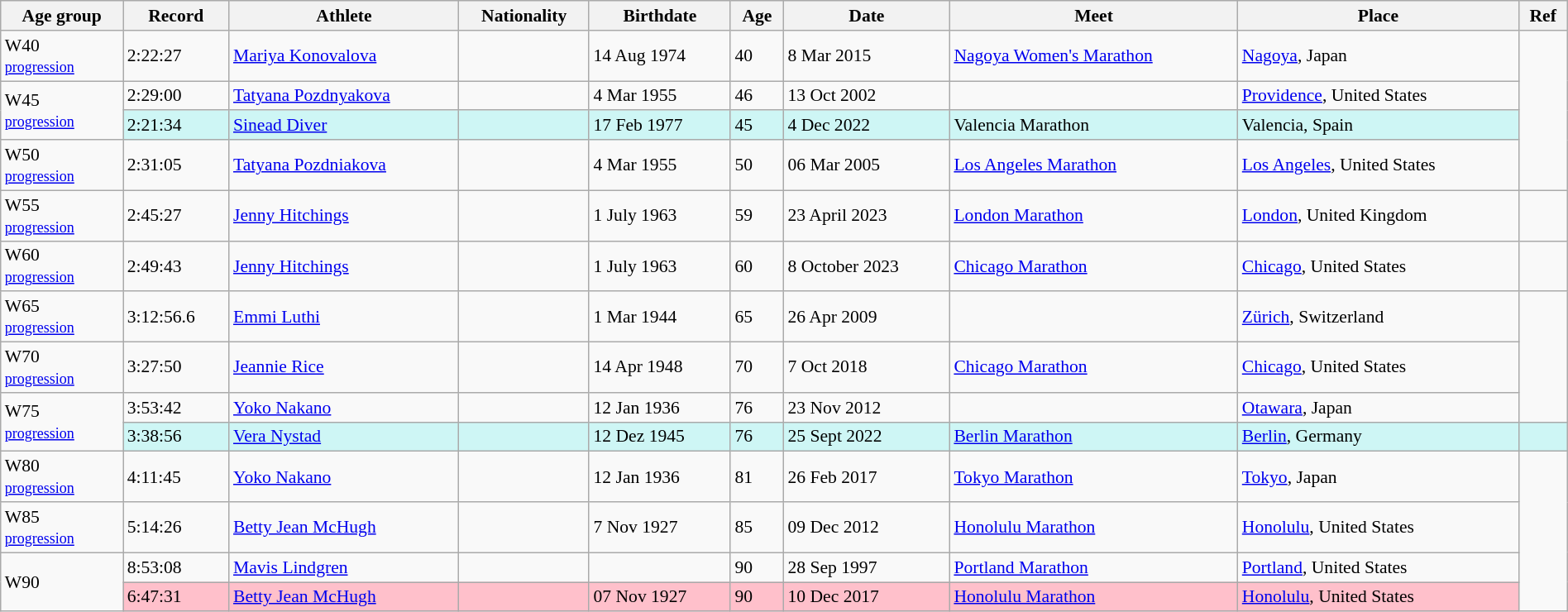<table class="wikitable" style="font-size:90%; width: 100%;">
<tr>
<th>Age group</th>
<th>Record</th>
<th>Athlete</th>
<th>Nationality</th>
<th>Birthdate</th>
<th>Age</th>
<th>Date</th>
<th>Meet</th>
<th>Place</th>
<th>Ref</th>
</tr>
<tr>
<td>W40<br><small><a href='#'>progression</a></small></td>
<td>2:22:27</td>
<td><a href='#'>Mariya Konovalova</a></td>
<td></td>
<td>14 Aug 1974</td>
<td>40</td>
<td>8 Mar 2015</td>
<td><a href='#'>Nagoya Women's Marathon</a></td>
<td><a href='#'>Nagoya</a>, Japan</td>
</tr>
<tr>
<td rowspan=2>W45<br><small><a href='#'>progression</a></small></td>
<td>2:29:00</td>
<td><a href='#'>Tatyana Pozdnyakova</a></td>
<td></td>
<td>4 Mar 1955</td>
<td>46</td>
<td>13 Oct 2002</td>
<td></td>
<td><a href='#'>Providence</a>, United States</td>
</tr>
<tr style="background:#cef6f5;">
<td>2:21:34</td>
<td><a href='#'>Sinead Diver</a></td>
<td></td>
<td>17 Feb 1977</td>
<td>45</td>
<td>4 Dec 2022</td>
<td>Valencia Marathon</td>
<td>Valencia, Spain</td>
</tr>
<tr>
<td>W50<br><small><a href='#'>progression</a></small></td>
<td>2:31:05</td>
<td><a href='#'>Tatyana Pozdniakova</a></td>
<td></td>
<td>4 Mar 1955</td>
<td>50</td>
<td>06 Mar 2005</td>
<td><a href='#'>Los Angeles Marathon</a></td>
<td><a href='#'>Los Angeles</a>, United States</td>
</tr>
<tr>
<td>W55<br><small><a href='#'>progression</a></small></td>
<td>2:45:27</td>
<td><a href='#'>Jenny Hitchings</a></td>
<td></td>
<td>1 July 1963</td>
<td>59</td>
<td>23 April 2023</td>
<td><a href='#'>London Marathon</a></td>
<td><a href='#'>London</a>, United Kingdom</td>
<td></td>
</tr>
<tr>
<td>W60<br><small><a href='#'>progression</a></small></td>
<td>2:49:43</td>
<td><a href='#'>Jenny Hitchings</a></td>
<td></td>
<td>1 July 1963</td>
<td>60</td>
<td>8 October 2023</td>
<td><a href='#'>Chicago Marathon</a></td>
<td><a href='#'>Chicago</a>, United States</td>
<td></td>
</tr>
<tr>
<td>W65<br><small><a href='#'>progression</a></small></td>
<td>3:12:56.6</td>
<td><a href='#'>Emmi Luthi</a></td>
<td></td>
<td>1 Mar 1944</td>
<td>65</td>
<td>26 Apr 2009</td>
<td></td>
<td><a href='#'>Zürich</a>, Switzerland</td>
</tr>
<tr>
<td>W70<br><small><a href='#'>progression</a></small></td>
<td>3:27:50</td>
<td><a href='#'>Jeannie Rice</a></td>
<td></td>
<td>14 Apr 1948</td>
<td>70</td>
<td>7 Oct 2018</td>
<td><a href='#'>Chicago Marathon</a></td>
<td><a href='#'>Chicago</a>, United States</td>
</tr>
<tr>
<td rowspan=2>W75<br><small><a href='#'>progression</a></small></td>
<td>3:53:42</td>
<td><a href='#'>Yoko Nakano</a></td>
<td></td>
<td>12 Jan 1936</td>
<td>76</td>
<td>23 Nov 2012</td>
<td></td>
<td><a href='#'>Otawara</a>, Japan</td>
</tr>
<tr style="background:#cef6f5;">
<td>3:38:56</td>
<td><a href='#'>Vera Nystad</a></td>
<td></td>
<td>12 Dez 1945</td>
<td>76</td>
<td>25 Sept 2022</td>
<td><a href='#'>Berlin Marathon</a></td>
<td><a href='#'>Berlin</a>, Germany</td>
<td></td>
</tr>
<tr>
<td>W80<br><small><a href='#'>progression</a></small></td>
<td>4:11:45</td>
<td><a href='#'>Yoko Nakano</a></td>
<td></td>
<td>12 Jan 1936</td>
<td>81</td>
<td>26 Feb 2017</td>
<td><a href='#'>Tokyo Marathon</a></td>
<td><a href='#'>Tokyo</a>, Japan</td>
</tr>
<tr>
<td>W85<br><small><a href='#'>progression</a></small></td>
<td>5:14:26</td>
<td><a href='#'>Betty Jean McHugh</a></td>
<td></td>
<td>7 Nov 1927</td>
<td>85</td>
<td>09 Dec 2012</td>
<td><a href='#'>Honolulu Marathon</a></td>
<td><a href='#'>Honolulu</a>, United States</td>
</tr>
<tr>
<td rowspan=2>W90</td>
<td>8:53:08</td>
<td><a href='#'>Mavis Lindgren</a></td>
<td></td>
<td></td>
<td>90</td>
<td>28 Sep 1997</td>
<td><a href='#'>Portland Marathon</a></td>
<td><a href='#'>Portland</a>, United States</td>
</tr>
<tr style="background:pink">
<td>6:47:31</td>
<td><a href='#'>Betty Jean McHugh</a></td>
<td></td>
<td>07 Nov 1927</td>
<td>90</td>
<td>10 Dec 2017</td>
<td><a href='#'>Honolulu Marathon</a></td>
<td><a href='#'>Honolulu</a>, United States</td>
</tr>
</table>
